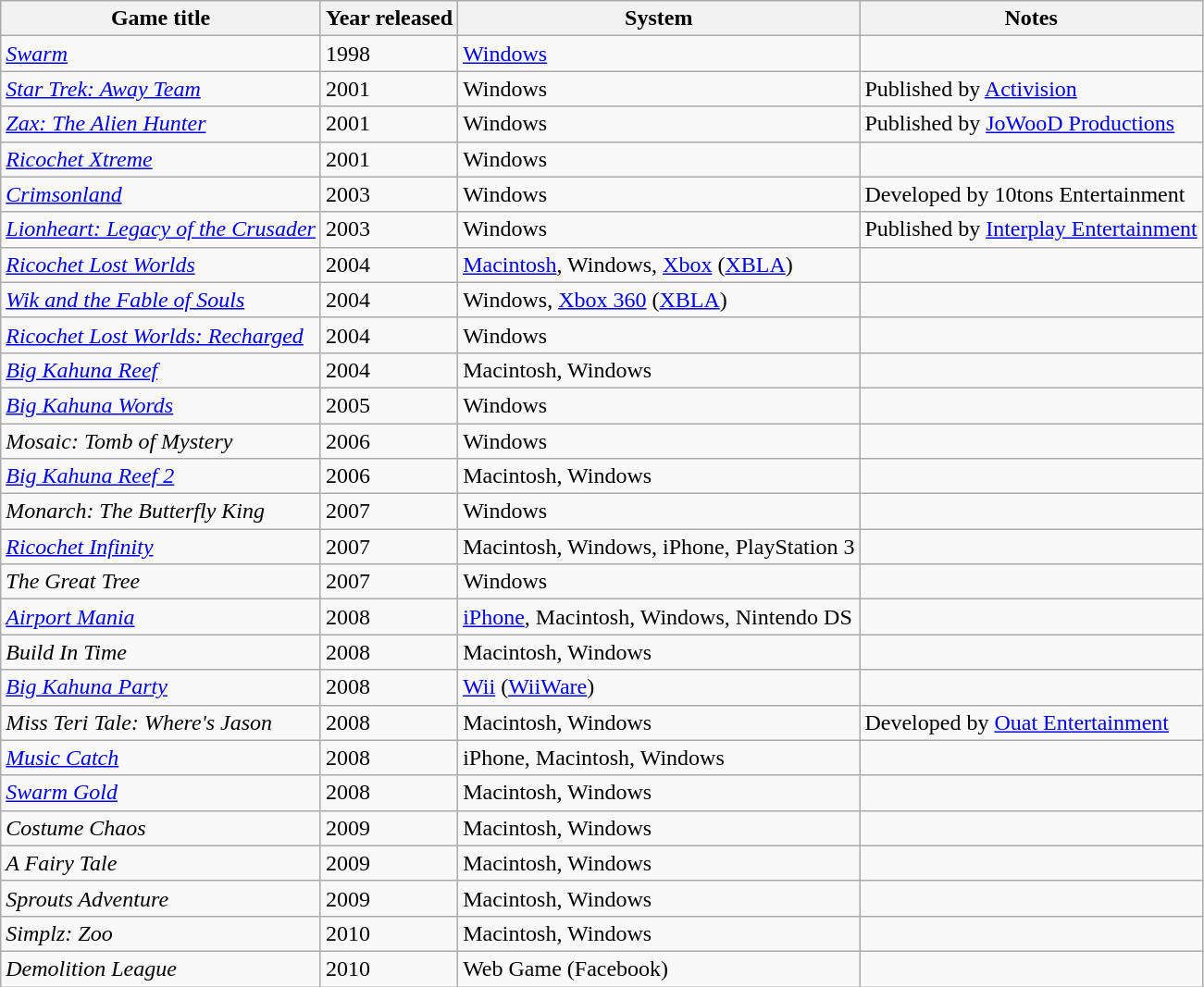<table class="wikitable" border="1" class="wikitable sortable">
<tr>
<th>Game title</th>
<th>Year released</th>
<th>System</th>
<th>Notes</th>
</tr>
<tr>
<td><em><a href='#'>Swarm</a></em></td>
<td>1998</td>
<td><a href='#'>Windows</a></td>
<td></td>
</tr>
<tr>
<td><em><a href='#'>Star Trek: Away Team</a></em></td>
<td>2001</td>
<td>Windows</td>
<td>Published by <a href='#'>Activision</a></td>
</tr>
<tr>
<td><em><a href='#'>Zax: The Alien Hunter</a></em></td>
<td>2001</td>
<td>Windows</td>
<td>Published by <a href='#'>JoWooD Productions</a></td>
</tr>
<tr>
<td><em><a href='#'>Ricochet Xtreme</a></em></td>
<td>2001</td>
<td>Windows</td>
<td></td>
</tr>
<tr>
<td><em><a href='#'>Crimsonland</a></em></td>
<td>2003</td>
<td>Windows</td>
<td>Developed by 10tons Entertainment</td>
</tr>
<tr>
<td><em><a href='#'>Lionheart: Legacy of the Crusader</a></em></td>
<td>2003</td>
<td>Windows</td>
<td>Published by <a href='#'>Interplay Entertainment</a></td>
</tr>
<tr>
<td><em><a href='#'>Ricochet Lost Worlds</a></em></td>
<td>2004</td>
<td><a href='#'>Macintosh</a>, Windows, <a href='#'>Xbox</a> (<a href='#'>XBLA</a>)</td>
<td></td>
</tr>
<tr>
<td><em><a href='#'>Wik and the Fable of Souls</a></em></td>
<td>2004</td>
<td>Windows, <a href='#'>Xbox 360</a> (<a href='#'>XBLA</a>)</td>
<td></td>
</tr>
<tr>
<td><em><a href='#'>Ricochet Lost Worlds: Recharged</a></em></td>
<td>2004</td>
<td>Windows</td>
<td></td>
</tr>
<tr>
<td><em><a href='#'>Big Kahuna Reef</a></em></td>
<td>2004</td>
<td>Macintosh, Windows</td>
<td></td>
</tr>
<tr>
<td><em><a href='#'>Big Kahuna Words</a></em></td>
<td>2005</td>
<td>Windows</td>
<td></td>
</tr>
<tr>
<td><em>Mosaic: Tomb of Mystery</em></td>
<td>2006</td>
<td>Windows</td>
<td></td>
</tr>
<tr>
<td><em><a href='#'>Big Kahuna Reef 2</a></em></td>
<td>2006</td>
<td>Macintosh, Windows</td>
<td></td>
</tr>
<tr>
<td><em>Monarch: The Butterfly King</em></td>
<td>2007</td>
<td>Windows</td>
<td></td>
</tr>
<tr>
<td><em><a href='#'>Ricochet Infinity</a></em></td>
<td>2007</td>
<td>Macintosh, Windows, iPhone, PlayStation 3</td>
<td></td>
</tr>
<tr>
<td><em>The Great Tree</em></td>
<td>2007</td>
<td>Windows</td>
<td></td>
</tr>
<tr>
<td><em><a href='#'>Airport Mania</a></em></td>
<td>2008</td>
<td><a href='#'>iPhone</a>, Macintosh, Windows, Nintendo DS</td>
<td></td>
</tr>
<tr>
<td><em>Build In Time</em></td>
<td>2008</td>
<td>Macintosh, Windows</td>
<td></td>
</tr>
<tr>
<td><em><a href='#'>Big Kahuna Party</a></em></td>
<td>2008</td>
<td><a href='#'>Wii</a> (<a href='#'>WiiWare</a>)</td>
<td></td>
</tr>
<tr>
<td><em>Miss Teri Tale: Where's Jason</em></td>
<td>2008</td>
<td>Macintosh, Windows</td>
<td>Developed by <a href='#'>Ouat Entertainment</a></td>
</tr>
<tr>
<td><em><a href='#'>Music Catch</a></em></td>
<td>2008</td>
<td>iPhone, Macintosh, Windows</td>
<td></td>
</tr>
<tr>
<td><em><a href='#'>Swarm Gold</a></em></td>
<td>2008</td>
<td>Macintosh, Windows</td>
<td></td>
</tr>
<tr>
<td><em>Costume Chaos</em></td>
<td>2009</td>
<td>Macintosh, Windows</td>
<td></td>
</tr>
<tr>
<td><em>A Fairy Tale</em></td>
<td>2009</td>
<td>Macintosh, Windows</td>
<td></td>
</tr>
<tr>
<td><em>Sprouts Adventure</em></td>
<td>2009</td>
<td>Macintosh, Windows</td>
<td></td>
</tr>
<tr>
<td><em>Simplz: Zoo</em></td>
<td>2010</td>
<td>Macintosh, Windows</td>
<td></td>
</tr>
<tr>
<td><em>Demolition League</em></td>
<td>2010</td>
<td>Web Game (Facebook)</td>
<td></td>
</tr>
</table>
